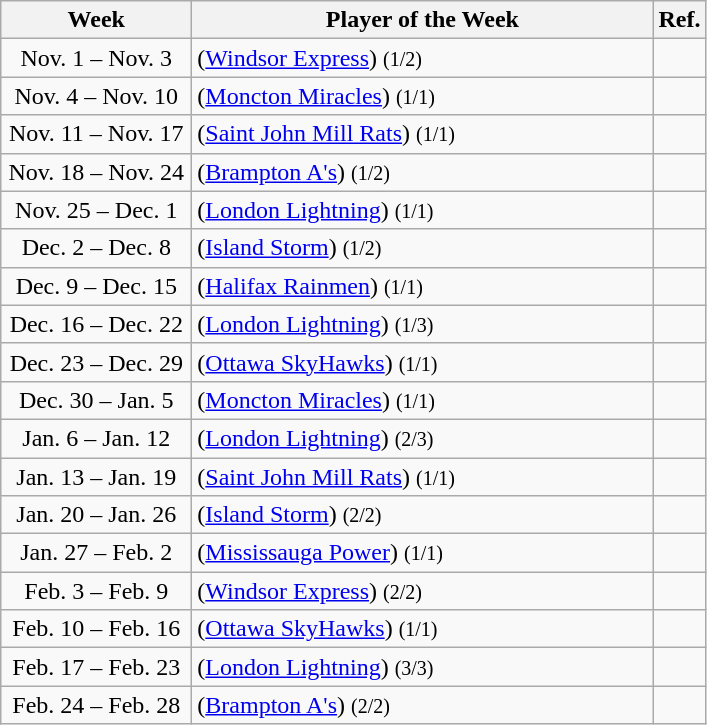<table class="wikitable sortable" style="text-align:left">
<tr>
<th width=120px>Week</th>
<th width=300px>Player of the Week</th>
<th class=unsortable>Ref.</th>
</tr>
<tr>
<td align=center>Nov. 1 – Nov. 3</td>
<td> (<a href='#'>Windsor Express</a>) <small>(1/2)</small></td>
<td align=center></td>
</tr>
<tr>
<td align=center>Nov. 4 – Nov. 10</td>
<td> (<a href='#'>Moncton Miracles</a>) <small>(1/1)</small></td>
<td align=center></td>
</tr>
<tr>
<td align=center>Nov. 11 – Nov. 17</td>
<td> (<a href='#'>Saint John Mill Rats</a>) <small>(1/1)</small></td>
<td align=center></td>
</tr>
<tr>
<td align=center>Nov. 18 – Nov. 24</td>
<td> (<a href='#'>Brampton A's</a>) <small>(1/2)</small></td>
<td align=center></td>
</tr>
<tr>
<td align=center>Nov. 25 – Dec. 1</td>
<td> (<a href='#'>London Lightning</a>) <small>(1/1)</small></td>
<td align=center></td>
</tr>
<tr>
<td align=center>Dec. 2 – Dec. 8</td>
<td> (<a href='#'>Island Storm</a>) <small>(1/2)</small></td>
<td align=center></td>
</tr>
<tr>
<td align=center>Dec. 9 – Dec. 15</td>
<td> (<a href='#'>Halifax Rainmen</a>) <small>(1/1)</small></td>
<td align=center></td>
</tr>
<tr>
<td align=center>Dec. 16 – Dec. 22</td>
<td> (<a href='#'>London Lightning</a>) <small>(1/3)</small></td>
<td align=center></td>
</tr>
<tr>
<td align=center>Dec. 23 – Dec. 29</td>
<td> (<a href='#'>Ottawa SkyHawks</a>) <small>(1/1)</small></td>
<td align=center></td>
</tr>
<tr>
<td align=center>Dec. 30 – Jan. 5</td>
<td> (<a href='#'>Moncton Miracles</a>) <small>(1/1)</small></td>
<td align=center></td>
</tr>
<tr>
<td align=center>Jan. 6 – Jan. 12</td>
<td> (<a href='#'>London Lightning</a>) <small>(2/3)</small></td>
<td align=center></td>
</tr>
<tr>
<td align=center>Jan. 13 – Jan. 19</td>
<td> (<a href='#'>Saint John Mill Rats</a>) <small>(1/1)</small></td>
<td align=center></td>
</tr>
<tr>
<td align=center>Jan. 20 – Jan. 26</td>
<td> (<a href='#'>Island Storm</a>) <small>(2/2)</small></td>
<td align=center></td>
</tr>
<tr>
<td align=center>Jan. 27 – Feb. 2</td>
<td> (<a href='#'>Mississauga Power</a>) <small>(1/1)</small></td>
<td align=center></td>
</tr>
<tr>
<td align=center>Feb. 3 – Feb. 9</td>
<td> (<a href='#'>Windsor Express</a>) <small>(2/2)</small></td>
<td align=center></td>
</tr>
<tr>
<td align=center>Feb. 10 – Feb. 16</td>
<td> (<a href='#'>Ottawa SkyHawks</a>) <small>(1/1)</small></td>
<td align=center></td>
</tr>
<tr>
<td align=center>Feb. 17 – Feb. 23</td>
<td> (<a href='#'>London Lightning</a>) <small>(3/3)</small></td>
<td align=center></td>
</tr>
<tr>
<td align=center>Feb. 24 – Feb. 28</td>
<td> (<a href='#'>Brampton A's</a>) <small>(2/2)</small></td>
<td align=center></td>
</tr>
</table>
